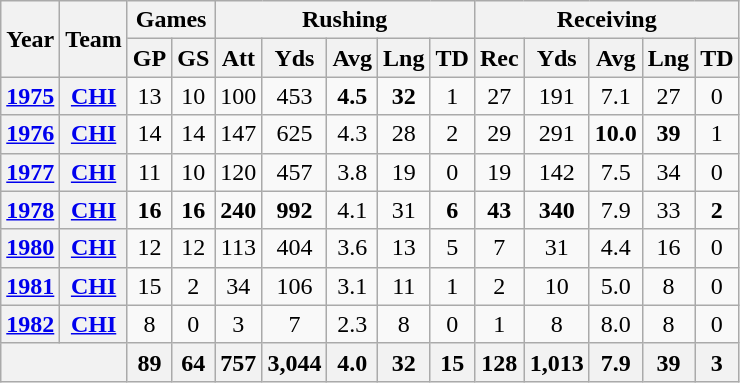<table class="wikitable" style="text-align:center;">
<tr>
<th rowspan="2">Year</th>
<th rowspan="2">Team</th>
<th colspan="2">Games</th>
<th colspan="5">Rushing</th>
<th colspan="5">Receiving</th>
</tr>
<tr>
<th>GP</th>
<th>GS</th>
<th>Att</th>
<th>Yds</th>
<th>Avg</th>
<th>Lng</th>
<th>TD</th>
<th>Rec</th>
<th>Yds</th>
<th>Avg</th>
<th>Lng</th>
<th>TD</th>
</tr>
<tr>
<th><a href='#'>1975</a></th>
<th><a href='#'>CHI</a></th>
<td>13</td>
<td>10</td>
<td>100</td>
<td>453</td>
<td><strong>4.5</strong></td>
<td><strong>32</strong></td>
<td>1</td>
<td>27</td>
<td>191</td>
<td>7.1</td>
<td>27</td>
<td>0</td>
</tr>
<tr>
<th><a href='#'>1976</a></th>
<th><a href='#'>CHI</a></th>
<td>14</td>
<td>14</td>
<td>147</td>
<td>625</td>
<td>4.3</td>
<td>28</td>
<td>2</td>
<td>29</td>
<td>291</td>
<td><strong>10.0</strong></td>
<td><strong>39</strong></td>
<td>1</td>
</tr>
<tr>
<th><a href='#'>1977</a></th>
<th><a href='#'>CHI</a></th>
<td>11</td>
<td>10</td>
<td>120</td>
<td>457</td>
<td>3.8</td>
<td>19</td>
<td>0</td>
<td>19</td>
<td>142</td>
<td>7.5</td>
<td>34</td>
<td>0</td>
</tr>
<tr>
<th><a href='#'>1978</a></th>
<th><a href='#'>CHI</a></th>
<td><strong>16</strong></td>
<td><strong>16</strong></td>
<td><strong>240</strong></td>
<td><strong>992</strong></td>
<td>4.1</td>
<td>31</td>
<td><strong>6</strong></td>
<td><strong>43</strong></td>
<td><strong>340</strong></td>
<td>7.9</td>
<td>33</td>
<td><strong>2</strong></td>
</tr>
<tr>
<th><a href='#'>1980</a></th>
<th><a href='#'>CHI</a></th>
<td>12</td>
<td>12</td>
<td>113</td>
<td>404</td>
<td>3.6</td>
<td>13</td>
<td>5</td>
<td>7</td>
<td>31</td>
<td>4.4</td>
<td>16</td>
<td>0</td>
</tr>
<tr>
<th><a href='#'>1981</a></th>
<th><a href='#'>CHI</a></th>
<td>15</td>
<td>2</td>
<td>34</td>
<td>106</td>
<td>3.1</td>
<td>11</td>
<td>1</td>
<td>2</td>
<td>10</td>
<td>5.0</td>
<td>8</td>
<td>0</td>
</tr>
<tr>
<th><a href='#'>1982</a></th>
<th><a href='#'>CHI</a></th>
<td>8</td>
<td>0</td>
<td>3</td>
<td>7</td>
<td>2.3</td>
<td>8</td>
<td>0</td>
<td>1</td>
<td>8</td>
<td>8.0</td>
<td>8</td>
<td>0</td>
</tr>
<tr>
<th colspan="2"></th>
<th>89</th>
<th>64</th>
<th>757</th>
<th>3,044</th>
<th>4.0</th>
<th>32</th>
<th>15</th>
<th>128</th>
<th>1,013</th>
<th>7.9</th>
<th>39</th>
<th>3</th>
</tr>
</table>
